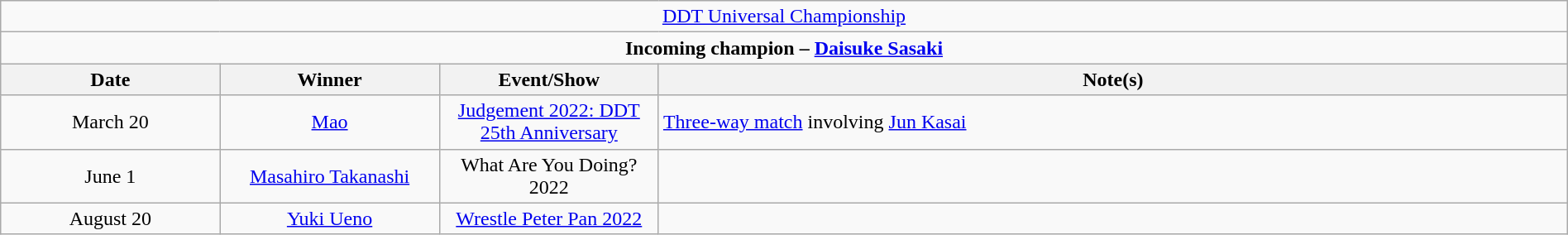<table class="wikitable" style="text-align:center; width:100%;">
<tr>
<td colspan="4" style="text-align: center;"><a href='#'>DDT Universal Championship</a></td>
</tr>
<tr>
<td colspan="4" style="text-align: center;"><strong>Incoming champion – <a href='#'>Daisuke Sasaki</a></strong></td>
</tr>
<tr>
<th width=14%>Date</th>
<th width=14%>Winner</th>
<th width=14%>Event/Show</th>
<th width=58%>Note(s)</th>
</tr>
<tr>
<td>March 20</td>
<td><a href='#'>Mao</a></td>
<td><a href='#'>Judgement 2022: DDT 25th Anniversary</a></td>
<td align=left><a href='#'>Three-way match</a> involving <a href='#'>Jun Kasai</a></td>
</tr>
<tr>
<td>June 1</td>
<td><a href='#'>Masahiro Takanashi</a></td>
<td>What Are You Doing? 2022</td>
<td></td>
</tr>
<tr>
<td>August 20</td>
<td><a href='#'>Yuki Ueno</a></td>
<td><a href='#'>Wrestle Peter Pan 2022</a></td>
<td></td>
</tr>
</table>
